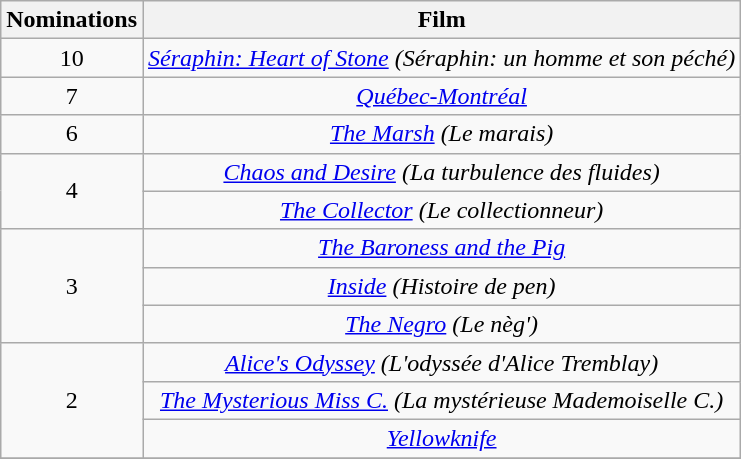<table class="wikitable" style="text-align:center;">
<tr>
<th scope="col" width="17">Nominations</th>
<th scope="col" align="center">Film</th>
</tr>
<tr>
<td rowspan="1" style="text-align:center;">10</td>
<td><em><a href='#'>Séraphin: Heart of Stone</a> (Séraphin: un homme et son péché)</em></td>
</tr>
<tr>
<td rowspan="1" style="text-align:center;">7</td>
<td><em><a href='#'>Québec-Montréal</a></em></td>
</tr>
<tr>
<td rowspan="1" style="text-align:center;">6</td>
<td><em><a href='#'>The Marsh</a> (Le marais)</em></td>
</tr>
<tr>
<td rowspan="2" style="text-align:center;">4</td>
<td><em><a href='#'>Chaos and Desire</a> (La turbulence des fluides)</em></td>
</tr>
<tr>
<td><em><a href='#'>The Collector</a> (Le collectionneur)</em></td>
</tr>
<tr>
<td rowspan="3" style="text-align:center;">3</td>
<td><em><a href='#'>The Baroness and the Pig</a></em></td>
</tr>
<tr>
<td><em><a href='#'>Inside</a> (Histoire de pen)</em></td>
</tr>
<tr>
<td><em><a href='#'>The Negro</a> (Le nèg')</em></td>
</tr>
<tr>
<td rowspan="3" style="text-align:center;">2</td>
<td><em><a href='#'>Alice's Odyssey</a> (L'odyssée d'Alice Tremblay)</em></td>
</tr>
<tr>
<td><em><a href='#'>The Mysterious Miss C.</a> (La mystérieuse Mademoiselle C.)</em></td>
</tr>
<tr>
<td><em><a href='#'>Yellowknife</a></em></td>
</tr>
<tr>
</tr>
</table>
